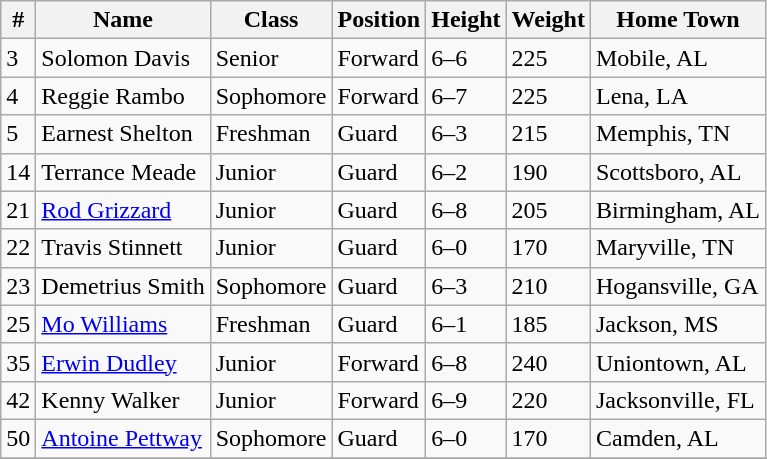<table class="wikitable" style="text-align: left;">
<tr>
<th>#</th>
<th>Name</th>
<th>Class</th>
<th>Position</th>
<th>Height</th>
<th>Weight</th>
<th>Home Town</th>
</tr>
<tr>
<td>3</td>
<td>Solomon Davis</td>
<td>Senior</td>
<td>Forward</td>
<td>6–6</td>
<td>225</td>
<td>Mobile, AL</td>
</tr>
<tr>
<td>4</td>
<td>Reggie Rambo</td>
<td>Sophomore</td>
<td>Forward</td>
<td>6–7</td>
<td>225</td>
<td>Lena, LA</td>
</tr>
<tr>
<td>5</td>
<td>Earnest Shelton</td>
<td>Freshman</td>
<td>Guard</td>
<td>6–3</td>
<td>215</td>
<td>Memphis, TN</td>
</tr>
<tr>
<td>14</td>
<td>Terrance Meade</td>
<td>Junior</td>
<td>Guard</td>
<td>6–2</td>
<td>190</td>
<td>Scottsboro, AL</td>
</tr>
<tr>
<td>21</td>
<td><a href='#'>Rod Grizzard</a></td>
<td>Junior</td>
<td>Guard</td>
<td>6–8</td>
<td>205</td>
<td>Birmingham, AL</td>
</tr>
<tr>
<td>22</td>
<td>Travis Stinnett</td>
<td>Junior</td>
<td>Guard</td>
<td>6–0</td>
<td>170</td>
<td>Maryville, TN</td>
</tr>
<tr>
<td>23</td>
<td>Demetrius Smith</td>
<td>Sophomore</td>
<td>Guard</td>
<td>6–3</td>
<td>210</td>
<td>Hogansville, GA</td>
</tr>
<tr>
<td>25</td>
<td><a href='#'>Mo Williams</a></td>
<td>Freshman</td>
<td>Guard</td>
<td>6–1</td>
<td>185</td>
<td>Jackson, MS</td>
</tr>
<tr>
<td>35</td>
<td><a href='#'>Erwin Dudley</a></td>
<td>Junior</td>
<td>Forward</td>
<td>6–8</td>
<td>240</td>
<td>Uniontown, AL</td>
</tr>
<tr>
<td>42</td>
<td>Kenny Walker</td>
<td>Junior</td>
<td>Forward</td>
<td>6–9</td>
<td>220</td>
<td>Jacksonville, FL</td>
</tr>
<tr>
<td>50</td>
<td><a href='#'>Antoine Pettway</a></td>
<td>Sophomore</td>
<td>Guard</td>
<td>6–0</td>
<td>170</td>
<td>Camden, AL</td>
</tr>
<tr>
</tr>
</table>
